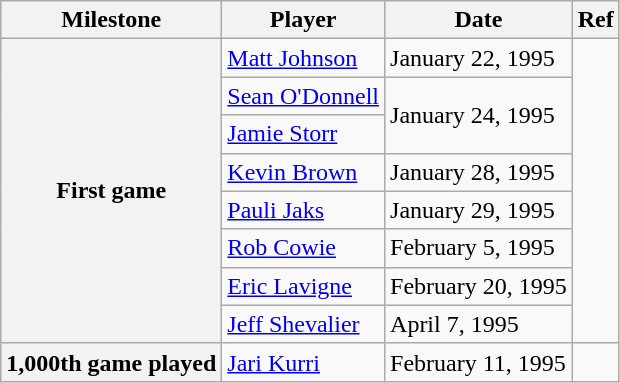<table class="wikitable">
<tr>
<th scope="col">Milestone</th>
<th scope="col">Player</th>
<th scope="col">Date</th>
<th scope="col">Ref</th>
</tr>
<tr>
<th rowspan=8>First game</th>
<td><a href='#'>Matt Johnson</a></td>
<td>January 22, 1995</td>
<td rowspan=8></td>
</tr>
<tr>
<td><a href='#'>Sean O'Donnell</a></td>
<td rowspan=2>January 24, 1995</td>
</tr>
<tr>
<td><a href='#'>Jamie Storr</a></td>
</tr>
<tr>
<td><a href='#'>Kevin Brown</a></td>
<td>January 28, 1995</td>
</tr>
<tr>
<td><a href='#'>Pauli Jaks</a></td>
<td>January 29, 1995</td>
</tr>
<tr>
<td><a href='#'>Rob Cowie</a></td>
<td>February 5, 1995</td>
</tr>
<tr>
<td><a href='#'>Eric Lavigne</a></td>
<td>February 20, 1995</td>
</tr>
<tr>
<td><a href='#'>Jeff Shevalier</a></td>
<td>April 7, 1995</td>
</tr>
<tr>
<th>1,000th game played</th>
<td><a href='#'>Jari Kurri</a></td>
<td>February 11, 1995</td>
<td></td>
</tr>
</table>
